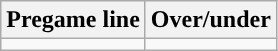<table class="wikitable">
<tr align="center">
<th>Pregame line</th>
<th>Over/under</th>
</tr>
<tr align="center">
<td></td>
<td></td>
</tr>
</table>
